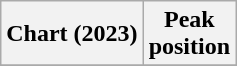<table class="wikitable sortable plainrowheaders" style="text-align:center">
<tr>
<th scope="col">Chart (2023)</th>
<th scope="col">Peak<br>position</th>
</tr>
<tr>
</tr>
</table>
